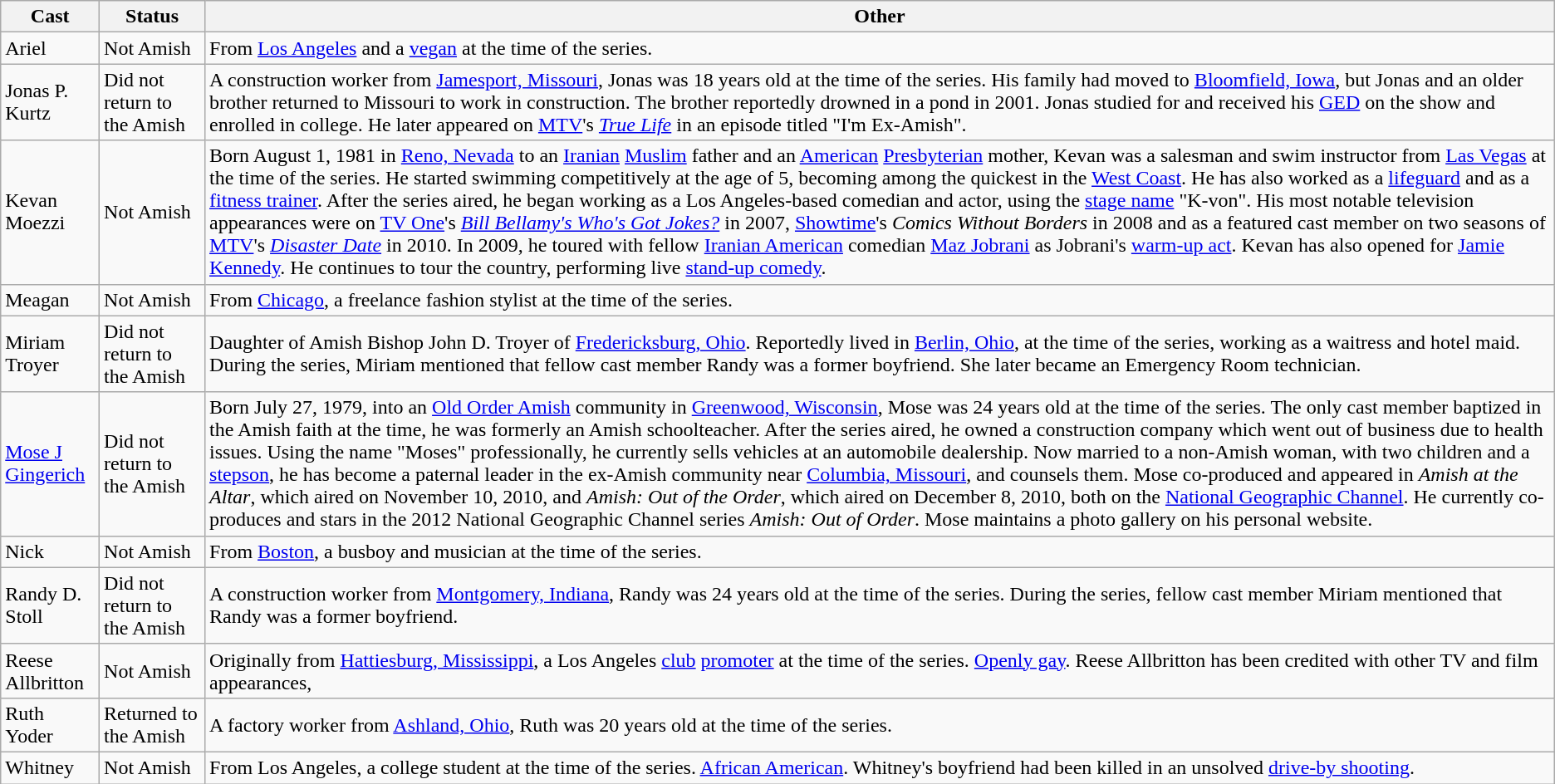<table class="wikitable">
<tr>
<th>Cast</th>
<th>Status</th>
<th>Other</th>
</tr>
<tr>
<td>Ariel</td>
<td>Not Amish</td>
<td>From <a href='#'>Los Angeles</a> and a <a href='#'>vegan</a> at the time of the series.</td>
</tr>
<tr>
<td>Jonas P. Kurtz</td>
<td>Did not return to the Amish</td>
<td>A construction worker from <a href='#'>Jamesport, Missouri</a>, Jonas was 18 years old at the time of the series. His family had moved to <a href='#'>Bloomfield, Iowa</a>, but Jonas and an older brother returned to Missouri to work in construction. The brother reportedly drowned in a pond in 2001. Jonas studied for and received his <a href='#'>GED</a> on the show and enrolled in college. He later appeared on <a href='#'>MTV</a>'s <em><a href='#'>True Life</a></em> in an episode titled "I'm Ex-Amish".</td>
</tr>
<tr>
<td>Kevan Moezzi</td>
<td>Not Amish</td>
<td>Born August 1, 1981 in <a href='#'>Reno, Nevada</a> to an <a href='#'>Iranian</a> <a href='#'>Muslim</a> father and an <a href='#'>American</a> <a href='#'>Presbyterian</a> mother, Kevan was a salesman and swim instructor from <a href='#'>Las Vegas</a> at the time of the series. He started swimming competitively at the age of 5, becoming among the quickest in the <a href='#'>West Coast</a>. He has also worked as a <a href='#'>lifeguard</a> and as a <a href='#'>fitness trainer</a>. After the series aired, he began working as a Los Angeles-based comedian and actor, using the <a href='#'>stage name</a> "K-von". His most notable television appearances were on <a href='#'>TV One</a>'s <em><a href='#'>Bill Bellamy's Who's Got Jokes?</a></em> in 2007, <a href='#'>Showtime</a>'s <em>Comics Without Borders</em> in 2008 and as a featured cast member on two seasons of <a href='#'>MTV</a>'s <em><a href='#'>Disaster Date</a></em> in 2010. In 2009, he toured with fellow <a href='#'>Iranian American</a> comedian <a href='#'>Maz Jobrani</a> as Jobrani's <a href='#'>warm-up act</a>. Kevan has also opened for <a href='#'>Jamie Kennedy</a>. He continues to tour the country, performing live <a href='#'>stand-up comedy</a>.</td>
</tr>
<tr>
<td>Meagan</td>
<td>Not Amish</td>
<td>From <a href='#'>Chicago</a>, a freelance fashion stylist at the time of the series.</td>
</tr>
<tr>
<td>Miriam Troyer</td>
<td>Did not return to the Amish</td>
<td>Daughter of Amish Bishop John D. Troyer of <a href='#'>Fredericksburg, Ohio</a>. Reportedly lived in <a href='#'>Berlin, Ohio</a>, at the time of the series, working as a waitress and hotel maid. During the series, Miriam mentioned that fellow cast member Randy was a former boyfriend. She later became an Emergency Room technician.</td>
</tr>
<tr>
<td><a href='#'>Mose J Gingerich</a></td>
<td>Did not return to the Amish</td>
<td>Born July 27, 1979, into an <a href='#'>Old Order Amish</a> community in <a href='#'>Greenwood, Wisconsin</a>, Mose was 24 years old at the time of the series. The only cast member baptized in the Amish faith at the time, he was formerly an Amish schoolteacher. After the series aired, he owned a construction company which went out of business due to health issues. Using the name "Moses" professionally, he currently sells vehicles at an automobile dealership. Now married to a non-Amish woman, with two children and a <a href='#'>stepson</a>, he has become a paternal leader in the ex-Amish community near <a href='#'>Columbia, Missouri</a>, and counsels them. Mose co-produced and appeared in <em>Amish at the Altar</em>, which aired on November 10, 2010, and <em>Amish: Out of the Order</em>, which aired on December 8, 2010, both on the <a href='#'>National Geographic Channel</a>. He currently co-produces and stars in the 2012 National Geographic Channel series <em>Amish: Out of Order</em>. Mose maintains a photo gallery on his personal website.</td>
</tr>
<tr>
<td>Nick</td>
<td>Not Amish</td>
<td>From <a href='#'>Boston</a>, a busboy and musician at the time of the series.</td>
</tr>
<tr>
<td>Randy D. Stoll</td>
<td>Did not return to the Amish</td>
<td>A construction worker from <a href='#'>Montgomery, Indiana</a>, Randy was 24 years old at the time of the series. During the series, fellow cast member Miriam mentioned that Randy was a former boyfriend.</td>
</tr>
<tr>
<td>Reese Allbritton</td>
<td>Not Amish</td>
<td>Originally from <a href='#'>Hattiesburg, Mississippi</a>, a Los Angeles <a href='#'>club</a> <a href='#'>promoter</a> at the time of the series. <a href='#'>Openly gay</a>. Reese Allbritton has been credited with other TV and film appearances,</td>
</tr>
<tr>
<td>Ruth Yoder</td>
<td>Returned to the Amish</td>
<td>A factory worker from <a href='#'>Ashland, Ohio</a>, Ruth was 20 years old at the time of the series.</td>
</tr>
<tr>
<td>Whitney</td>
<td>Not Amish</td>
<td>From Los Angeles, a college student at the time of the series. <a href='#'>African American</a>. Whitney's boyfriend had been killed in an unsolved <a href='#'>drive-by shooting</a>.</td>
</tr>
</table>
